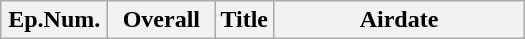<table class="wikitable plainrowheaders">
<tr>
<th style="width:4em;">Ep.Num.</th>
<th style="width:4em;">Overall</th>
<th>Title</th>
<th style="width:10em;">Airdate<br>






</th>
</tr>
</table>
